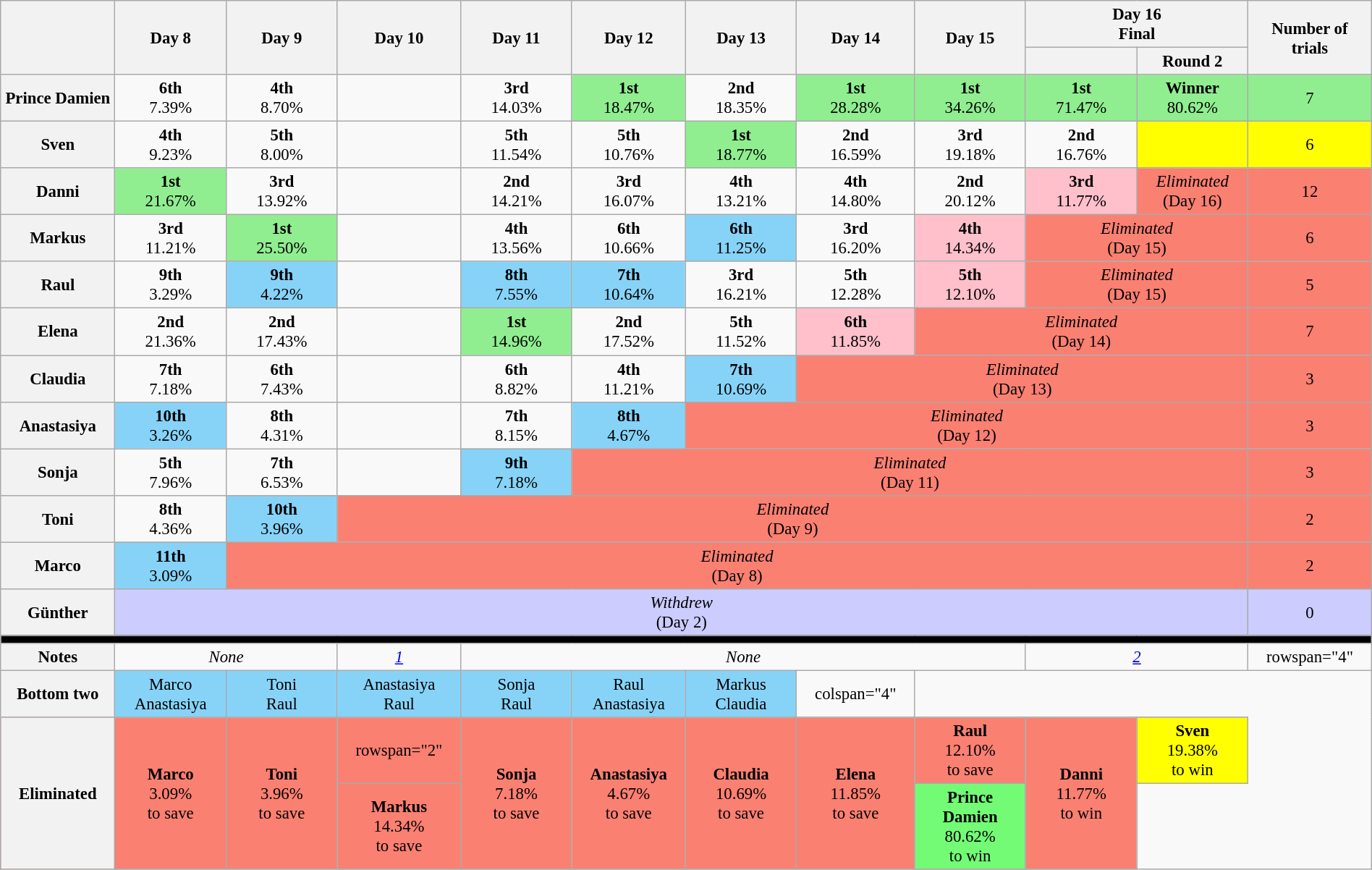<table class="wikitable" style="text-align:center; font-size:95%; width:100%;">
<tr>
<th style="width:6%" rowspan="2"></th>
<th style="width:6%" rowspan="2">Day 8</th>
<th style="width:6%" rowspan="2">Day 9</th>
<th style="width:6%" rowspan="2">Day 10</th>
<th style="width:6%" rowspan="2">Day 11</th>
<th style="width:6%" rowspan="2">Day 12</th>
<th style="width:6%" rowspan="2">Day 13</th>
<th style="width:6%" rowspan="2">Day 14</th>
<th style="width:6%" rowspan="2">Day 15</th>
<th style="width:12%" colspan="2">Day 16<br>Final</th>
<th style="width:6%" rowspan="2">Number of trials</th>
</tr>
<tr>
<th style="width:6%"></th>
<th style="width:6%">Round 2</th>
</tr>
<tr>
<th>Prince Damien</th>
<td><strong>6th</strong><br>7.39%</td>
<td><strong>4th</strong><br>8.70%</td>
<td></td>
<td><strong>3rd</strong><br>14.03%</td>
<td style="background:lightgreen;"><strong>1st</strong><br>18.47%</td>
<td><strong>2nd</strong><br>18.35%</td>
<td style="background:lightgreen;"><strong>1st</strong><br>28.28%</td>
<td style="background:lightgreen;"><strong>1st</strong><br>34.26%</td>
<td style="background:lightgreen;"><strong>1st</strong><br>71.47%</td>
<td bgcolor=lightgreen><strong>Winner</strong><br>80.62%</td>
<td bgcolor=lightgreen>7</td>
</tr>
<tr>
<th>Sven</th>
<td><strong>4th</strong><br>9.23%</td>
<td><strong>5th</strong><br>8.00%</td>
<td></td>
<td><strong>5th</strong><br>11.54%</td>
<td><strong>5th</strong><br>10.76%</td>
<td style="background:lightgreen;"><strong>1st</strong><br>18.77%</td>
<td><strong>2nd</strong><br>16.59%</td>
<td><strong>3rd</strong><br>19.18%</td>
<td><strong>2nd</strong><br>16.76%</td>
<td bgcolor=Yellow></td>
<td bgcolor=yellow>6</td>
</tr>
<tr>
<th>Danni</th>
<td style="background:lightgreen;"><strong>1st</strong><br>21.67%</td>
<td><strong>3rd</strong><br>13.92%</td>
<td></td>
<td><strong>2nd</strong><br>14.21%</td>
<td><strong>3rd</strong><br>16.07%</td>
<td><strong>4th</strong><br>13.21%</td>
<td><strong>4th</strong><br>14.80%</td>
<td><strong>2nd</strong><br>20.12%</td>
<td style="background:pink;"><strong>3rd</strong><br>11.77%</td>
<td style="background:salmon;" colspan="1"><em>Eliminated</em><br>(Day 16)</td>
<td style="background:salmon;">12</td>
</tr>
<tr>
<th>Markus</th>
<td><strong>3rd</strong><br>11.21%</td>
<td style="background:lightgreen;"><strong>1st</strong><br>25.50%</td>
<td></td>
<td><strong>4th</strong><br>13.56%</td>
<td><strong>6th</strong><br>10.66%</td>
<td style="background:#87D3F8"><strong>6th</strong><br>11.25%</td>
<td><strong>3rd</strong><br>16.20%</td>
<td style="background:pink;"><strong>4th</strong><br>14.34%</td>
<td style="background:salmon;" colspan="2"><em>Eliminated</em><br>(Day 15)</td>
<td style="background:salmon;">6</td>
</tr>
<tr>
<th>Raul</th>
<td><strong>9th</strong><br>3.29%</td>
<td style="background:#87D3F8"><strong>9th</strong><br>4.22%</td>
<td></td>
<td style="background:#87D3F8"><strong>8th</strong><br>7.55%</td>
<td style="background:#87D3F8"><strong>7th</strong><br>10.64%</td>
<td><strong>3rd</strong><br>16.21%</td>
<td><strong>5th</strong><br>12.28%</td>
<td style="background:pink;"><strong>5th</strong><br>12.10%</td>
<td style="background:salmon;" colspan="2"><em>Eliminated</em><br>(Day 15)</td>
<td style="background:salmon;">5</td>
</tr>
<tr>
<th>Elena</th>
<td><strong>2nd</strong><br>21.36%</td>
<td><strong>2nd</strong><br>17.43%</td>
<td></td>
<td style="background:lightgreen;"><strong>1st</strong><br>14.96%</td>
<td><strong>2nd</strong><br>17.52%</td>
<td><strong>5th</strong><br>11.52%</td>
<td style="background:pink;"><strong>6th</strong><br>11.85%</td>
<td style="background:salmon;" colspan="3"><em>Eliminated</em><br>(Day 14)</td>
<td style="background:salmon;">7</td>
</tr>
<tr>
<th>Claudia</th>
<td><strong>7th</strong><br>7.18%</td>
<td><strong>6th</strong><br>7.43%</td>
<td></td>
<td><strong>6th</strong><br>8.82%</td>
<td><strong>4th</strong><br>11.21%</td>
<td style="background:#87D3F8"><strong>7th</strong><br>10.69%</td>
<td style="background:salmon;" colspan="4"><em>Eliminated</em><br>(Day 13)</td>
<td style="background:salmon;">3</td>
</tr>
<tr>
<th>Anastasiya</th>
<td style="background:#87D3F8"><strong>10th</strong><br>3.26%</td>
<td><strong>8th</strong><br>4.31%</td>
<td></td>
<td><strong>7th</strong><br>8.15%</td>
<td style="background:#87D3F8"><strong>8th</strong><br>4.67%</td>
<td style="background:salmon;" colspan="5"><em>Eliminated</em><br>(Day 12)</td>
<td style="background:salmon;">3</td>
</tr>
<tr>
<th>Sonja</th>
<td><strong>5th</strong><br>7.96%</td>
<td><strong>7th</strong><br>6.53%</td>
<td></td>
<td style="background:#87D3F8"><strong>9th</strong><br>7.18%</td>
<td style="background:salmon;" colspan="6"><em>Eliminated</em><br>(Day 11)</td>
<td style="background:salmon;">3</td>
</tr>
<tr>
<th>Toni</th>
<td><strong>8th</strong><br>4.36%</td>
<td style="background:#87D3F8"><strong>10th</strong><br>3.96%</td>
<td style="background:salmon;" colspan="8"><em>Eliminated</em><br>(Day 9)</td>
<td style="background:salmon;">2</td>
</tr>
<tr>
<th>Marco</th>
<td style="background:#87D3F8"><strong>11th</strong><br>3.09%</td>
<td style="background:salmon;" colspan="9"><em>Eliminated</em><br>(Day 8)</td>
<td style="background:salmon;">2</td>
</tr>
<tr>
<th>Günther</th>
<td style="background:#ccf;" colspan="10"><em>Withdrew</em><br>(Day 2)</td>
<td style="background:#ccf;">0</td>
</tr>
<tr>
<td style="background:#000;" colspan="12"></td>
</tr>
<tr>
<th>Notes</th>
<td colspan="2"><em>None</em></td>
<td><cite><a href='#'>1</a></cite></td>
<td colspan="5"><em>None</em></td>
<td colspan="2"><cite><a href='#'>2</a></cite></td>
<td>rowspan="4" </td>
</tr>
<tr>
<th>Bottom two</th>
<td style="background:#87d3f8;">Marco<br>Anastasiya</td>
<td style="background:#87d3f8;">Toni<br>Raul</td>
<td style="background:#87d3f8;">Anastasiya<br>Raul</td>
<td style="background:#87d3f8;">Sonja<br>Raul</td>
<td style="background:#87d3f8;">Raul<br>Anastasiya</td>
<td style="background:#87d3f8;">Markus<br>Claudia</td>
<td>colspan="4" </td>
</tr>
<tr style="background:salmon;">
<th rowspan="2">Eliminated</th>
<td rowspan="2"><strong>Marco</strong><br>3.09%<br>to save</td>
<td rowspan="2"><strong>Toni</strong><br>3.96%<br>to save</td>
<td>rowspan="2" </td>
<td rowspan="2"><strong>Sonja</strong><br>7.18%<br>to save</td>
<td rowspan="2"><strong>Anastasiya</strong><br>4.67%<br>to save</td>
<td rowspan="2"><strong>Claudia</strong><br>10.69%<br>to save</td>
<td rowspan="2"><strong>Elena</strong><br>11.85%<br>to save</td>
<td><strong>Raul</strong><br>12.10%<br>to save</td>
<td rowspan="2"><strong>Danni</strong><br>11.77%<br>to win</td>
<td style="background:yellow"><strong>Sven</strong><br>19.38%<br>to win</td>
</tr>
<tr style="background:salmon;">
<td><strong>Markus</strong><br>14.34%<br>to save</td>
<td style="background:#73FB76"><strong>Prince Damien</strong><br>80.62%<br>to win</td>
</tr>
</table>
